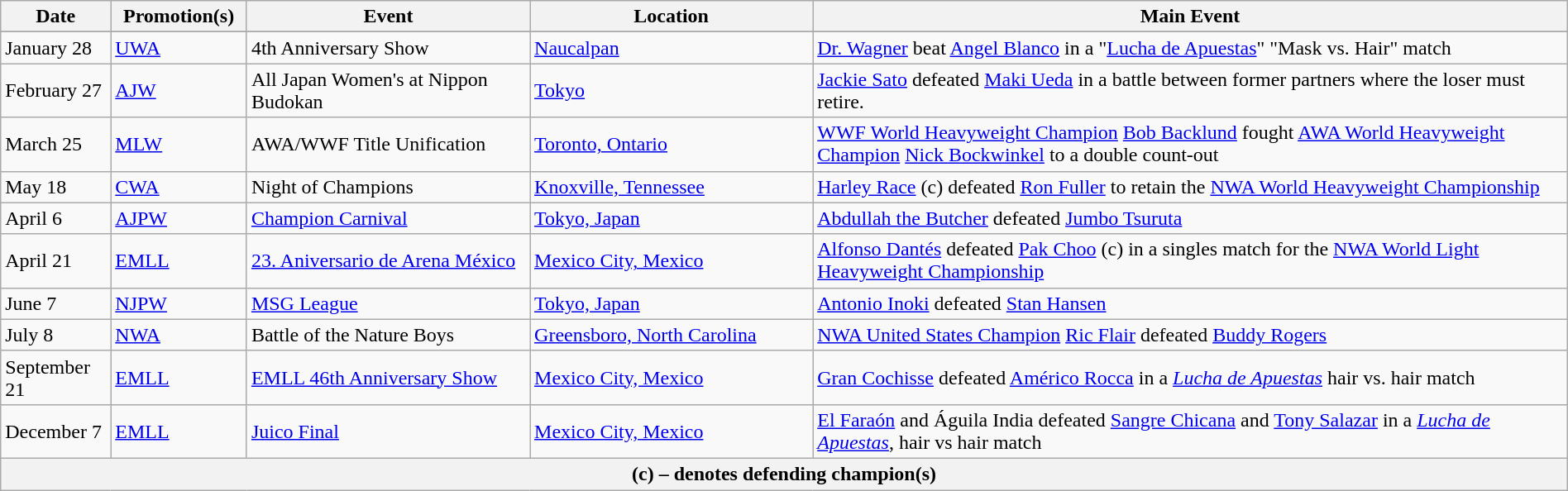<table class="wikitable" style="width:100%;">
<tr>
<th width="5%">Date</th>
<th width="5%">Promotion(s)</th>
<th style="width:15%;">Event</th>
<th style="width:15%;">Location</th>
<th style="width:40%;">Main Event</th>
</tr>
<tr style="width:20%;" |Notes>
</tr>
<tr>
<td>January 28</td>
<td><a href='#'>UWA</a></td>
<td>4th Anniversary Show</td>
<td><a href='#'>Naucalpan</a></td>
<td><a href='#'>Dr. Wagner</a> beat <a href='#'>Angel Blanco</a> in a "<a href='#'>Lucha de Apuestas</a>" "Mask vs. Hair" match</td>
</tr>
<tr>
<td>February 27</td>
<td><a href='#'>AJW</a></td>
<td>All Japan Women's at Nippon Budokan</td>
<td><a href='#'>Tokyo</a></td>
<td><a href='#'>Jackie Sato</a> defeated <a href='#'>Maki Ueda</a> in a battle between former partners where the loser must retire.</td>
</tr>
<tr>
<td>March 25</td>
<td><a href='#'>MLW</a></td>
<td>AWA/WWF Title Unification</td>
<td><a href='#'>Toronto, Ontario</a></td>
<td><a href='#'>WWF World Heavyweight Champion</a> <a href='#'>Bob Backlund</a> fought <a href='#'>AWA World Heavyweight Champion</a> <a href='#'>Nick Bockwinkel</a> to a double count-out</td>
</tr>
<tr>
<td>May 18</td>
<td><a href='#'>CWA</a></td>
<td>Night of Champions</td>
<td><a href='#'>Knoxville, Tennessee</a></td>
<td><a href='#'>Harley Race</a> (c) defeated <a href='#'>Ron Fuller</a> to retain the <a href='#'>NWA World Heavyweight Championship</a></td>
</tr>
<tr>
<td>April 6</td>
<td><a href='#'>AJPW</a></td>
<td><a href='#'>Champion Carnival</a></td>
<td><a href='#'>Tokyo, Japan</a></td>
<td><a href='#'>Abdullah the Butcher</a> defeated <a href='#'>Jumbo Tsuruta</a></td>
</tr>
<tr>
<td>April 21</td>
<td><a href='#'>EMLL</a></td>
<td><a href='#'>23. Aniversario de Arena México</a></td>
<td><a href='#'>Mexico City, Mexico</a></td>
<td><a href='#'>Alfonso Dantés</a> defeated <a href='#'>Pak Choo</a> (c) in a singles match for the <a href='#'>NWA World Light Heavyweight Championship</a></td>
</tr>
<tr>
<td>June 7</td>
<td><a href='#'>NJPW</a></td>
<td><a href='#'>MSG League</a></td>
<td><a href='#'>Tokyo, Japan</a></td>
<td><a href='#'>Antonio Inoki</a> defeated <a href='#'>Stan Hansen</a></td>
</tr>
<tr>
<td>July 8</td>
<td><a href='#'>NWA</a></td>
<td>Battle of the Nature Boys</td>
<td><a href='#'>Greensboro, North Carolina</a></td>
<td><a href='#'>NWA United States Champion</a> <a href='#'>Ric Flair</a> defeated <a href='#'>Buddy Rogers</a></td>
</tr>
<tr>
<td>September 21</td>
<td><a href='#'>EMLL</a></td>
<td><a href='#'>EMLL 46th Anniversary Show</a></td>
<td><a href='#'>Mexico City, Mexico</a></td>
<td><a href='#'>Gran Cochisse</a> defeated <a href='#'>Américo Rocca</a> in a <em><a href='#'>Lucha de Apuestas</a></em> hair vs. hair match</td>
</tr>
<tr>
<td>December 7</td>
<td><a href='#'>EMLL</a></td>
<td><a href='#'>Juico Final</a></td>
<td><a href='#'>Mexico City, Mexico</a></td>
<td><a href='#'>El Faraón</a> and Águila India defeated <a href='#'>Sangre Chicana</a> and <a href='#'>Tony Salazar</a> in a <em><a href='#'>Lucha de Apuestas</a></em>, hair vs hair match</td>
</tr>
<tr>
<th colspan="5">(c) – denotes defending champion(s)</th>
</tr>
</table>
